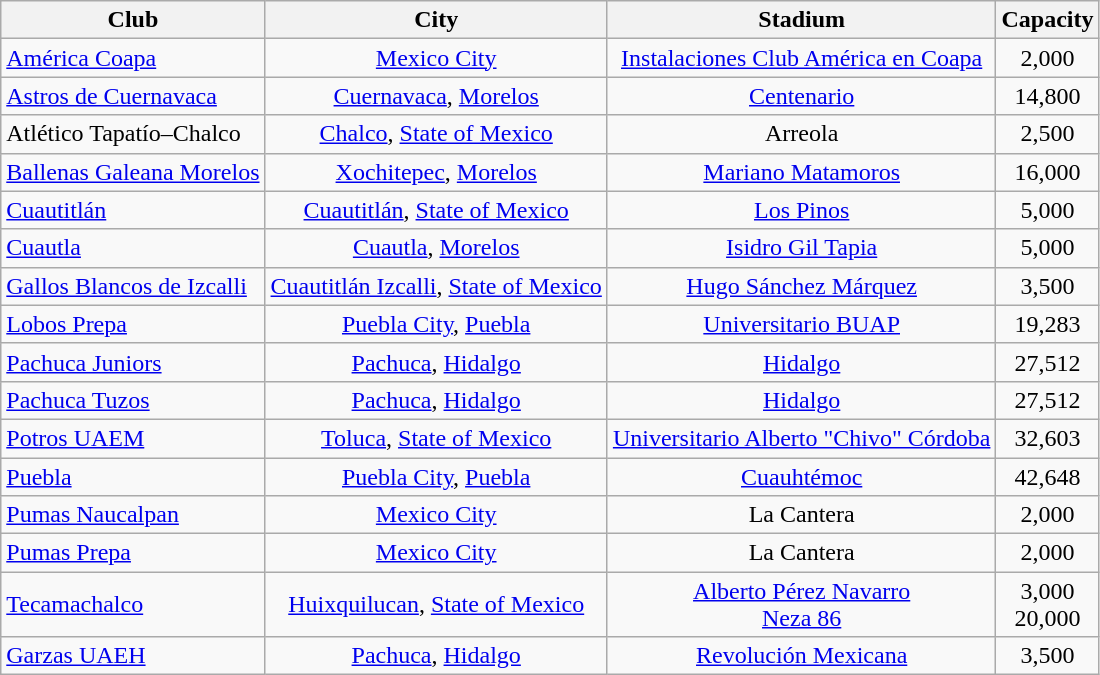<table class="wikitable sortable" style="text-align: center;">
<tr>
<th>Club</th>
<th>City</th>
<th>Stadium</th>
<th>Capacity</th>
</tr>
<tr>
<td align="left"><a href='#'>América Coapa</a></td>
<td><a href='#'>Mexico City</a></td>
<td><a href='#'>Instalaciones Club América en Coapa</a></td>
<td>2,000</td>
</tr>
<tr>
<td align="left"><a href='#'>Astros de Cuernavaca</a></td>
<td><a href='#'>Cuernavaca</a>, <a href='#'>Morelos</a></td>
<td><a href='#'>Centenario</a></td>
<td>14,800</td>
</tr>
<tr>
<td align="left">Atlético Tapatío–Chalco</td>
<td><a href='#'>Chalco</a>, <a href='#'>State of Mexico</a></td>
<td>Arreola</td>
<td>2,500</td>
</tr>
<tr>
<td align="left"><a href='#'>Ballenas Galeana Morelos</a></td>
<td><a href='#'>Xochitepec</a>, <a href='#'>Morelos</a></td>
<td><a href='#'>Mariano Matamoros</a></td>
<td>16,000</td>
</tr>
<tr>
<td align="left"><a href='#'>Cuautitlán</a></td>
<td><a href='#'>Cuautitlán</a>, <a href='#'>State of Mexico</a></td>
<td><a href='#'>Los Pinos</a></td>
<td>5,000</td>
</tr>
<tr>
<td align="left"><a href='#'>Cuautla</a></td>
<td><a href='#'>Cuautla</a>, <a href='#'>Morelos</a></td>
<td><a href='#'>Isidro Gil Tapia</a></td>
<td>5,000</td>
</tr>
<tr>
<td align="left"><a href='#'>Gallos Blancos de Izcalli</a></td>
<td><a href='#'>Cuautitlán Izcalli</a>, <a href='#'>State of Mexico</a></td>
<td><a href='#'>Hugo Sánchez Márquez</a></td>
<td>3,500</td>
</tr>
<tr>
<td align="left"><a href='#'>Lobos Prepa</a></td>
<td><a href='#'>Puebla City</a>, <a href='#'>Puebla</a></td>
<td><a href='#'>Universitario BUAP</a></td>
<td>19,283</td>
</tr>
<tr>
<td align="left"><a href='#'>Pachuca Juniors</a></td>
<td><a href='#'>Pachuca</a>, <a href='#'>Hidalgo</a></td>
<td><a href='#'>Hidalgo</a></td>
<td>27,512</td>
</tr>
<tr>
<td align="left"><a href='#'>Pachuca Tuzos</a></td>
<td><a href='#'>Pachuca</a>, <a href='#'>Hidalgo</a></td>
<td><a href='#'>Hidalgo</a></td>
<td>27,512</td>
</tr>
<tr>
<td align="left"><a href='#'>Potros UAEM</a></td>
<td><a href='#'>Toluca</a>, <a href='#'>State of Mexico</a></td>
<td><a href='#'>Universitario Alberto "Chivo" Córdoba</a></td>
<td>32,603</td>
</tr>
<tr>
<td align="left"><a href='#'>Puebla</a></td>
<td><a href='#'>Puebla City</a>, <a href='#'>Puebla</a></td>
<td><a href='#'>Cuauhtémoc</a></td>
<td>42,648</td>
</tr>
<tr>
<td align="left"><a href='#'>Pumas Naucalpan</a></td>
<td><a href='#'>Mexico City</a></td>
<td>La Cantera</td>
<td>2,000</td>
</tr>
<tr>
<td align="left"><a href='#'>Pumas Prepa</a></td>
<td><a href='#'>Mexico City</a></td>
<td>La Cantera</td>
<td>2,000</td>
</tr>
<tr>
<td align="left"><a href='#'>Tecamachalco</a></td>
<td><a href='#'>Huixquilucan</a>, <a href='#'>State of Mexico</a></td>
<td><a href='#'>Alberto Pérez Navarro</a><br><a href='#'>Neza 86</a></td>
<td>3,000<br>20,000</td>
</tr>
<tr>
<td align="left"><a href='#'>Garzas UAEH</a></td>
<td><a href='#'>Pachuca</a>, <a href='#'>Hidalgo</a></td>
<td><a href='#'>Revolución Mexicana</a></td>
<td>3,500</td>
</tr>
</table>
